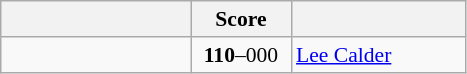<table class="wikitable" style="text-align: center; font-size:90% ">
<tr>
<th align="right" width="120"></th>
<th width="60">Score</th>
<th align="left" width="110"></th>
</tr>
<tr>
<td align=right></td>
<td align=center><strong>110</strong>–000</td>
<td align=left> <a href='#'>Lee Calder</a></td>
</tr>
</table>
